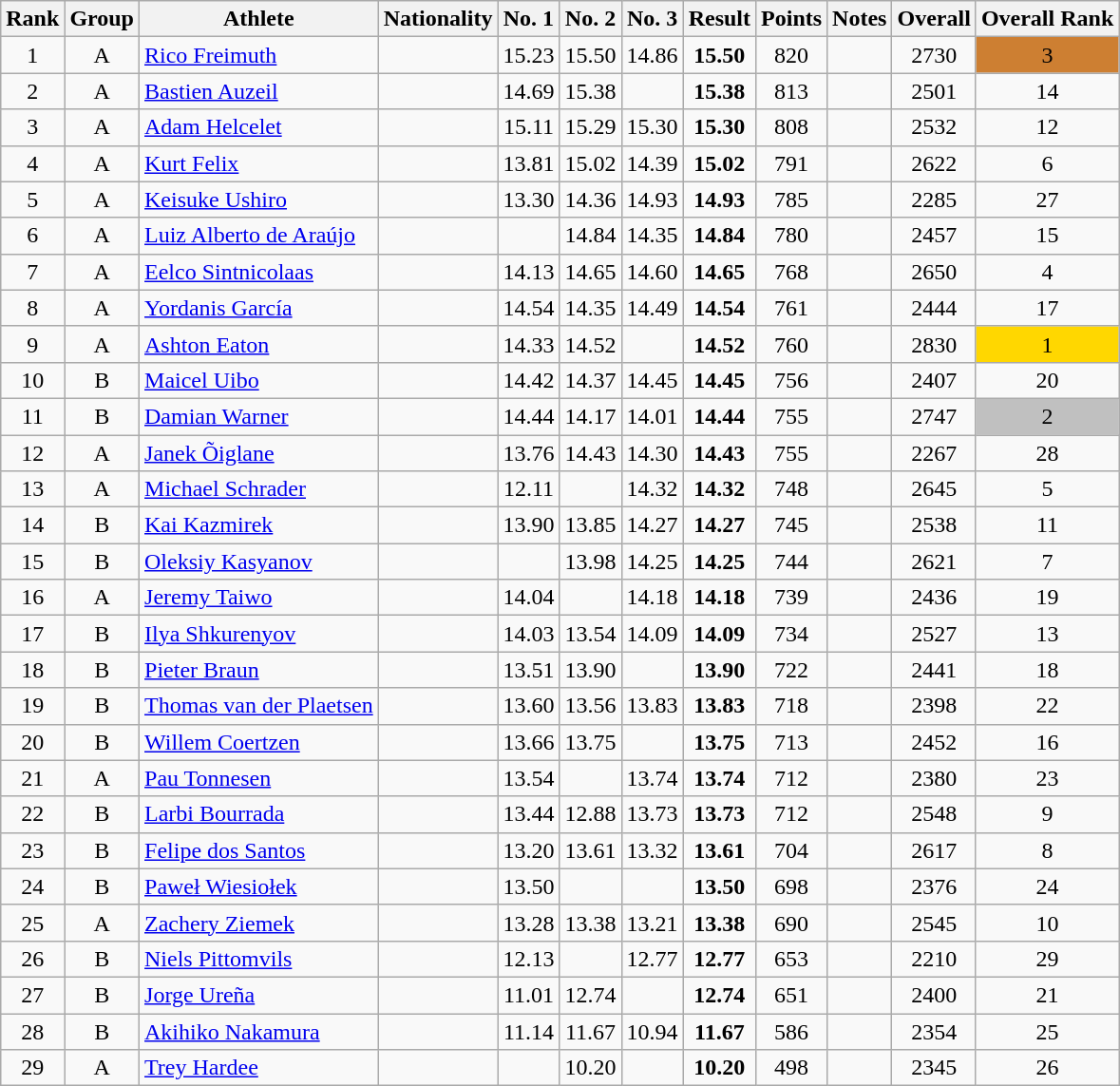<table class="wikitable sortable" style="text-align:center">
<tr>
<th>Rank</th>
<th>Group</th>
<th>Athlete</th>
<th>Nationality</th>
<th>No. 1</th>
<th>No. 2</th>
<th>No. 3</th>
<th>Result</th>
<th>Points</th>
<th>Notes</th>
<th>Overall</th>
<th>Overall Rank</th>
</tr>
<tr>
<td>1</td>
<td>A</td>
<td align=left><a href='#'>Rico Freimuth</a></td>
<td align=left></td>
<td>15.23</td>
<td>15.50</td>
<td>14.86</td>
<td><strong>15.50</strong></td>
<td>820</td>
<td></td>
<td>2730</td>
<td style="background-color:#cd7f32">3</td>
</tr>
<tr>
<td>2</td>
<td>A</td>
<td align=left><a href='#'>Bastien Auzeil</a></td>
<td align=left></td>
<td>14.69</td>
<td>15.38</td>
<td></td>
<td><strong>15.38</strong></td>
<td>813</td>
<td></td>
<td>2501</td>
<td>14</td>
</tr>
<tr>
<td>3</td>
<td>A</td>
<td align=left><a href='#'>Adam Helcelet</a></td>
<td align=left></td>
<td>15.11</td>
<td>15.29</td>
<td>15.30</td>
<td><strong>15.30</strong></td>
<td>808</td>
<td></td>
<td>2532</td>
<td>12</td>
</tr>
<tr>
<td>4</td>
<td>A</td>
<td align=left><a href='#'>Kurt Felix</a></td>
<td align=left></td>
<td>13.81</td>
<td>15.02</td>
<td>14.39</td>
<td><strong>15.02</strong></td>
<td>791</td>
<td></td>
<td>2622</td>
<td>6</td>
</tr>
<tr>
<td>5</td>
<td>A</td>
<td align=left><a href='#'>Keisuke Ushiro</a></td>
<td align=left></td>
<td>13.30</td>
<td>14.36</td>
<td>14.93</td>
<td><strong>14.93</strong></td>
<td>785</td>
<td></td>
<td>2285</td>
<td>27</td>
</tr>
<tr>
<td>6</td>
<td>A</td>
<td align=left><a href='#'>Luiz Alberto de Araújo</a></td>
<td align=left></td>
<td></td>
<td>14.84</td>
<td>14.35</td>
<td><strong>14.84</strong></td>
<td>780</td>
<td></td>
<td>2457</td>
<td>15</td>
</tr>
<tr>
<td>7</td>
<td>A</td>
<td align=left><a href='#'>Eelco Sintnicolaas</a></td>
<td align=left></td>
<td>14.13</td>
<td>14.65</td>
<td>14.60</td>
<td><strong>14.65</strong></td>
<td>768</td>
<td></td>
<td>2650</td>
<td>4</td>
</tr>
<tr>
<td>8</td>
<td>A</td>
<td align=left><a href='#'>Yordanis García</a></td>
<td align=left></td>
<td>14.54</td>
<td>14.35</td>
<td>14.49</td>
<td><strong>14.54</strong></td>
<td>761</td>
<td></td>
<td>2444</td>
<td>17</td>
</tr>
<tr>
<td>9</td>
<td>A</td>
<td align=left><a href='#'>Ashton Eaton</a></td>
<td align=left></td>
<td>14.33</td>
<td>14.52</td>
<td></td>
<td><strong>14.52</strong></td>
<td>760</td>
<td></td>
<td>2830</td>
<td style="background-color:#ffd700">1</td>
</tr>
<tr>
<td>10</td>
<td>B</td>
<td align=left><a href='#'>Maicel Uibo</a></td>
<td align=left></td>
<td>14.42</td>
<td>14.37</td>
<td>14.45</td>
<td><strong>14.45</strong></td>
<td>756</td>
<td></td>
<td>2407</td>
<td>20</td>
</tr>
<tr>
<td>11</td>
<td>B</td>
<td align=left><a href='#'>Damian Warner</a></td>
<td align=left></td>
<td>14.44</td>
<td>14.17</td>
<td>14.01</td>
<td><strong>14.44</strong></td>
<td>755</td>
<td></td>
<td>2747</td>
<td style="background-color:#c0c0c0">2</td>
</tr>
<tr>
<td>12</td>
<td>A</td>
<td align=left><a href='#'>Janek Õiglane</a></td>
<td align=left></td>
<td>13.76</td>
<td>14.43</td>
<td>14.30</td>
<td><strong>14.43</strong></td>
<td>755</td>
<td></td>
<td>2267</td>
<td>28</td>
</tr>
<tr>
<td>13</td>
<td>A</td>
<td align=left><a href='#'>Michael Schrader</a></td>
<td align=left></td>
<td>12.11</td>
<td></td>
<td>14.32</td>
<td><strong>14.32</strong></td>
<td>748</td>
<td></td>
<td>2645</td>
<td>5</td>
</tr>
<tr>
<td>14</td>
<td>B</td>
<td align=left><a href='#'>Kai Kazmirek</a></td>
<td align=left></td>
<td>13.90</td>
<td>13.85</td>
<td>14.27</td>
<td><strong>14.27</strong></td>
<td>745</td>
<td></td>
<td>2538</td>
<td>11</td>
</tr>
<tr>
<td>15</td>
<td>B</td>
<td align=left><a href='#'>Oleksiy Kasyanov</a></td>
<td align=left></td>
<td></td>
<td>13.98</td>
<td>14.25</td>
<td><strong>14.25</strong></td>
<td>744</td>
<td></td>
<td>2621</td>
<td>7</td>
</tr>
<tr>
<td>16</td>
<td>A</td>
<td align=left><a href='#'>Jeremy Taiwo</a></td>
<td align=left></td>
<td>14.04</td>
<td></td>
<td>14.18</td>
<td><strong>14.18</strong></td>
<td>739</td>
<td></td>
<td>2436</td>
<td>19</td>
</tr>
<tr>
<td>17</td>
<td>B</td>
<td align=left><a href='#'>Ilya Shkurenyov</a></td>
<td align=left></td>
<td>14.03</td>
<td>13.54</td>
<td>14.09</td>
<td><strong>14.09</strong></td>
<td>734</td>
<td></td>
<td>2527</td>
<td>13</td>
</tr>
<tr>
<td>18</td>
<td>B</td>
<td align=left><a href='#'>Pieter Braun</a></td>
<td align=left></td>
<td>13.51</td>
<td>13.90</td>
<td></td>
<td><strong>13.90</strong></td>
<td>722</td>
<td></td>
<td>2441</td>
<td>18</td>
</tr>
<tr>
<td>19</td>
<td>B</td>
<td align=left><a href='#'>Thomas van der Plaetsen</a></td>
<td align=left></td>
<td>13.60</td>
<td>13.56</td>
<td>13.83</td>
<td><strong>13.83</strong></td>
<td>718</td>
<td></td>
<td>2398</td>
<td>22</td>
</tr>
<tr>
<td>20</td>
<td>B</td>
<td align=left><a href='#'>Willem Coertzen</a></td>
<td align=left></td>
<td>13.66</td>
<td>13.75</td>
<td></td>
<td><strong>13.75</strong></td>
<td>713</td>
<td></td>
<td>2452</td>
<td>16</td>
</tr>
<tr>
<td>21</td>
<td>A</td>
<td align=left><a href='#'>Pau Tonnesen</a></td>
<td align=left></td>
<td>13.54</td>
<td></td>
<td>13.74</td>
<td><strong>13.74</strong></td>
<td>712</td>
<td></td>
<td>2380</td>
<td>23</td>
</tr>
<tr>
<td>22</td>
<td>B</td>
<td align=left><a href='#'>Larbi Bourrada</a></td>
<td align=left></td>
<td>13.44</td>
<td>12.88</td>
<td>13.73</td>
<td><strong>13.73</strong></td>
<td>712</td>
<td></td>
<td>2548</td>
<td>9</td>
</tr>
<tr>
<td>23</td>
<td>B</td>
<td align=left><a href='#'>Felipe dos Santos</a></td>
<td align=left></td>
<td>13.20</td>
<td>13.61</td>
<td>13.32</td>
<td><strong>13.61</strong></td>
<td>704</td>
<td></td>
<td>2617</td>
<td>8</td>
</tr>
<tr>
<td>24</td>
<td>B</td>
<td align=left><a href='#'>Paweł Wiesiołek</a></td>
<td align=left></td>
<td>13.50</td>
<td></td>
<td></td>
<td><strong>13.50</strong></td>
<td>698</td>
<td></td>
<td>2376</td>
<td>24</td>
</tr>
<tr>
<td>25</td>
<td>A</td>
<td align=left><a href='#'>Zachery Ziemek</a></td>
<td align=left></td>
<td>13.28</td>
<td>13.38</td>
<td>13.21</td>
<td><strong>13.38</strong></td>
<td>690</td>
<td></td>
<td>2545</td>
<td>10</td>
</tr>
<tr>
<td>26</td>
<td>B</td>
<td align=left><a href='#'>Niels Pittomvils</a></td>
<td align=left></td>
<td>12.13</td>
<td></td>
<td>12.77</td>
<td><strong>12.77</strong></td>
<td>653</td>
<td></td>
<td>2210</td>
<td>29</td>
</tr>
<tr>
<td>27</td>
<td>B</td>
<td align=left><a href='#'>Jorge Ureña</a></td>
<td align=left></td>
<td>11.01</td>
<td>12.74</td>
<td></td>
<td><strong>12.74</strong></td>
<td>651</td>
<td></td>
<td>2400</td>
<td>21</td>
</tr>
<tr>
<td>28</td>
<td>B</td>
<td align=left><a href='#'>Akihiko Nakamura</a></td>
<td align=left></td>
<td>11.14</td>
<td>11.67</td>
<td>10.94</td>
<td><strong>11.67</strong></td>
<td>586</td>
<td></td>
<td>2354</td>
<td>25</td>
</tr>
<tr>
<td>29</td>
<td>A</td>
<td align=left><a href='#'>Trey Hardee</a></td>
<td align=left></td>
<td></td>
<td>10.20</td>
<td></td>
<td><strong>10.20</strong></td>
<td>498</td>
<td></td>
<td>2345</td>
<td>26</td>
</tr>
</table>
